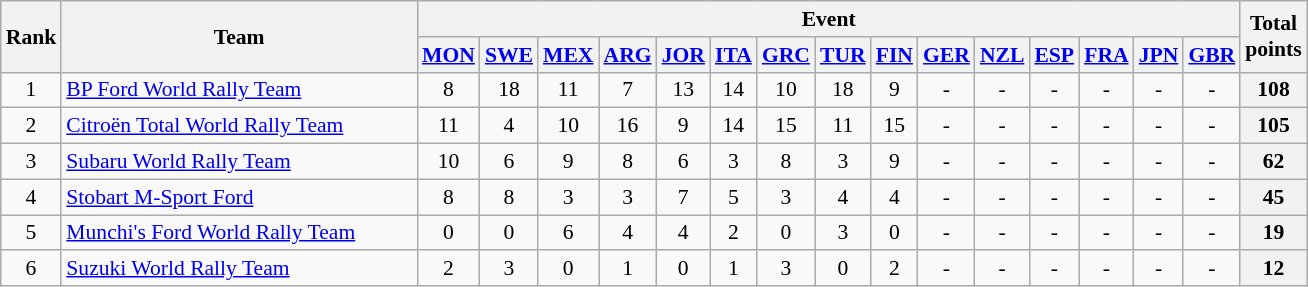<table class="wikitable" style="text-align:center; font-size:90%;">
<tr>
<th rowspan=2>Rank</th>
<th rowspan=2 style="width:16em">Team</th>
<th colspan=15>Event</th>
<th rowspan=2>Total<br>points</th>
</tr>
<tr valign="top">
<th><a href='#'>MON</a><br></th>
<th><a href='#'>SWE</a><br></th>
<th><a href='#'>MEX</a><br></th>
<th><a href='#'>ARG</a><br></th>
<th><a href='#'>JOR</a><br></th>
<th><a href='#'>ITA</a><br></th>
<th><a href='#'>GRC</a><br></th>
<th><a href='#'>TUR</a><br></th>
<th><a href='#'>FIN</a><br></th>
<th><a href='#'>GER</a><br></th>
<th><a href='#'>NZL</a><br></th>
<th><a href='#'>ESP</a><br></th>
<th><a href='#'>FRA</a><br></th>
<th><a href='#'>JPN</a><br></th>
<th><a href='#'>GBR</a><br></th>
</tr>
<tr>
<td>1</td>
<td align="left"> <a href='#'>BP Ford World Rally Team</a></td>
<td>8</td>
<td>18</td>
<td>11</td>
<td>7</td>
<td>13</td>
<td>14</td>
<td>10</td>
<td>18</td>
<td>9</td>
<td>-</td>
<td>-</td>
<td>-</td>
<td>-</td>
<td>-</td>
<td>-</td>
<th>108</th>
</tr>
<tr>
<td>2</td>
<td align="left"> <a href='#'>Citroën Total World Rally Team</a></td>
<td>11</td>
<td>4</td>
<td>10</td>
<td>16</td>
<td>9</td>
<td>14</td>
<td>15</td>
<td>11</td>
<td>15</td>
<td>-</td>
<td>-</td>
<td>-</td>
<td>-</td>
<td>-</td>
<td>-</td>
<th>105</th>
</tr>
<tr>
<td>3</td>
<td align="left"> <a href='#'>Subaru World Rally Team</a></td>
<td>10</td>
<td>6</td>
<td>9</td>
<td>8</td>
<td>6</td>
<td>3</td>
<td>8</td>
<td>3</td>
<td>9</td>
<td>-</td>
<td>-</td>
<td>-</td>
<td>-</td>
<td>-</td>
<td>-</td>
<th>62</th>
</tr>
<tr>
<td>4</td>
<td align="left"> <a href='#'>Stobart M-Sport Ford</a></td>
<td>8</td>
<td>8</td>
<td>3</td>
<td>3</td>
<td>7</td>
<td>5</td>
<td>3</td>
<td>4</td>
<td>4</td>
<td>-</td>
<td>-</td>
<td>-</td>
<td>-</td>
<td>-</td>
<td>-</td>
<th>45</th>
</tr>
<tr>
<td>5</td>
<td align="left"> <a href='#'>Munchi's Ford World Rally Team</a></td>
<td>0</td>
<td>0</td>
<td>6</td>
<td>4</td>
<td>4</td>
<td>2</td>
<td>0</td>
<td>3</td>
<td>0</td>
<td>-</td>
<td>-</td>
<td>-</td>
<td>-</td>
<td>-</td>
<td>-</td>
<th>19</th>
</tr>
<tr>
<td>6</td>
<td align="left"> <a href='#'>Suzuki World Rally Team</a></td>
<td>2</td>
<td>3</td>
<td>0</td>
<td>1</td>
<td>0</td>
<td>1</td>
<td>3</td>
<td>0</td>
<td>2</td>
<td>-</td>
<td>-</td>
<td>-</td>
<td>-</td>
<td>-</td>
<td>-</td>
<th>12</th>
</tr>
</table>
